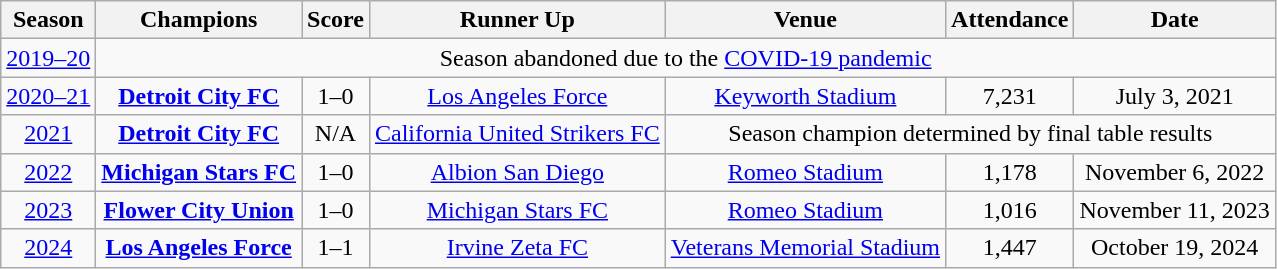<table class="wikitable sortable" style="text-align: center;">
<tr>
<th>Season</th>
<th>Champions</th>
<th>Score</th>
<th>Runner Up</th>
<th>Venue</th>
<th>Attendance</th>
<th>Date</th>
</tr>
<tr>
<td><a href='#'>2019–20</a></td>
<td colspan=6>Season abandoned due to the <a href='#'>COVID-19 pandemic</a></td>
</tr>
<tr>
<td><a href='#'>2020–21</a></td>
<td><strong><a href='#'>Detroit City FC</a></strong></td>
<td>1–0</td>
<td><a href='#'>Los Angeles Force</a></td>
<td><a href='#'>Keyworth Stadium</a></td>
<td>7,231</td>
<td>July 3, 2021 </td>
</tr>
<tr>
<td><a href='#'>2021</a></td>
<td><strong><a href='#'>Detroit City FC</a></strong></td>
<td>N/A</td>
<td><a href='#'>California United Strikers FC</a></td>
<td colspan="3">Season champion determined by final table results</td>
</tr>
<tr>
<td><a href='#'>2022</a></td>
<td><strong><a href='#'>Michigan Stars FC</a></strong></td>
<td>1–0</td>
<td><a href='#'>Albion San Diego</a></td>
<td><a href='#'>Romeo Stadium</a></td>
<td>1,178</td>
<td>November 6, 2022</td>
</tr>
<tr>
<td><a href='#'>2023</a></td>
<td><strong><a href='#'>Flower City Union</a></strong></td>
<td>1–0</td>
<td><a href='#'>Michigan Stars FC</a></td>
<td><a href='#'>Romeo Stadium</a></td>
<td>1,016</td>
<td>November 11, 2023</td>
</tr>
<tr>
<td><a href='#'>2024</a></td>
<td><strong><a href='#'>Los Angeles Force</a></strong></td>
<td>1–1 </td>
<td><a href='#'>Irvine Zeta FC</a></td>
<td><a href='#'>Veterans Memorial Stadium</a></td>
<td>1,447</td>
<td>October 19, 2024</td>
</tr>
</table>
